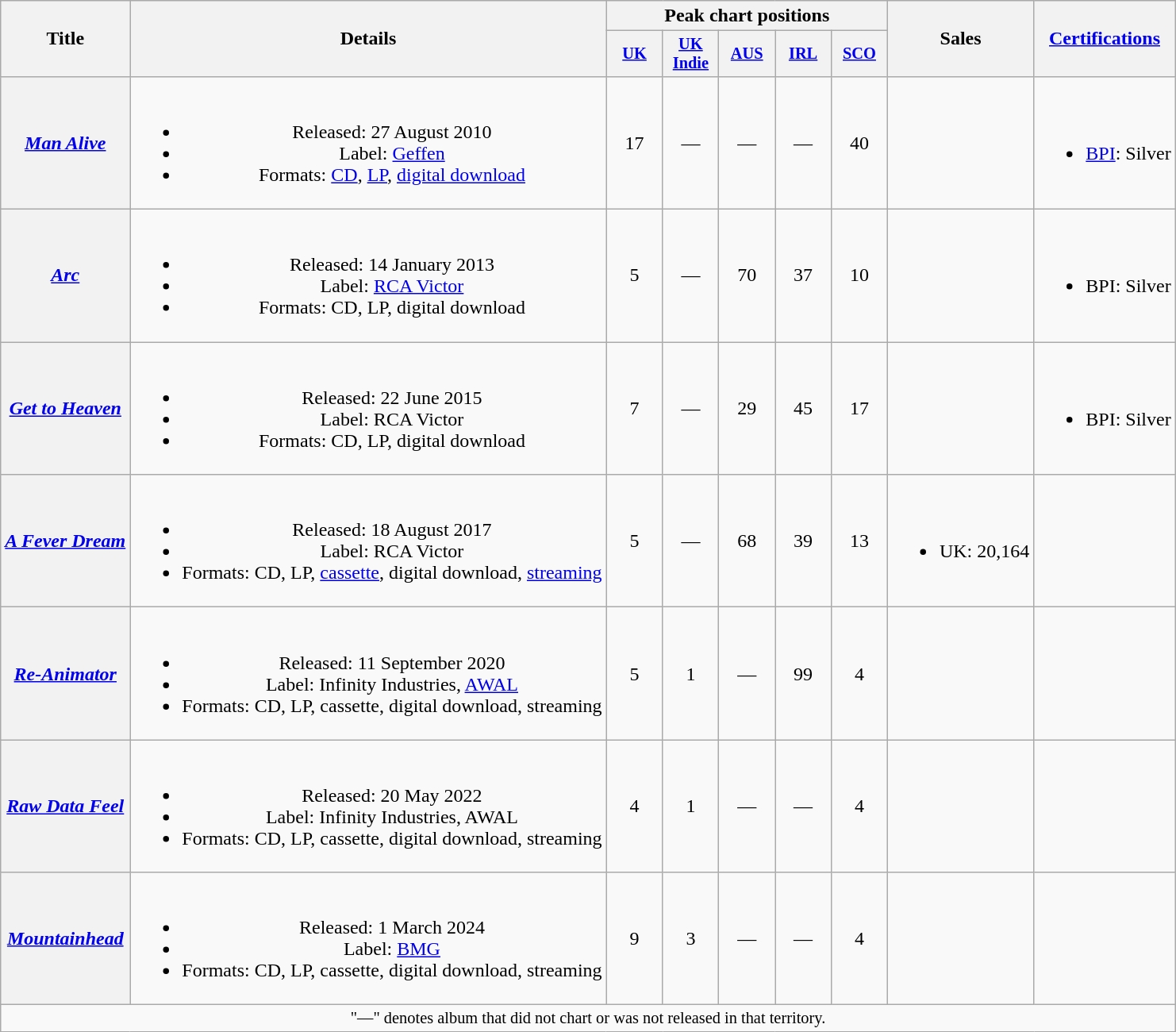<table class="wikitable plainrowheaders" style="text-align:center;">
<tr>
<th scope="col" rowspan="2">Title</th>
<th scope="col" rowspan="2">Details</th>
<th scope="col" colspan="5">Peak chart positions</th>
<th scope="col" rowspan="2">Sales</th>
<th scope="col" rowspan="2"><a href='#'>Certifications</a></th>
</tr>
<tr>
<th scope="col" style="width:3em;font-size:85%;"><a href='#'>UK</a><br></th>
<th scope="col" style="width:3em;font-size:85%;"><a href='#'>UK<br>Indie</a><br></th>
<th scope="col" style="width:3em;font-size:85%;"><a href='#'>AUS</a><br></th>
<th scope="col" style="width:3em;font-size:85%;"><a href='#'>IRL</a><br></th>
<th scope="col" style="width:3em;font-size:85%;"><a href='#'>SCO</a><br></th>
</tr>
<tr>
<th scope="row"><em><a href='#'>Man Alive</a></em></th>
<td><br><ul><li>Released: 27 August 2010</li><li>Label: <a href='#'>Geffen</a></li><li>Formats: <a href='#'>CD</a>, <a href='#'>LP</a>, <a href='#'>digital download</a></li></ul></td>
<td>17</td>
<td>—</td>
<td>—</td>
<td>—</td>
<td>40</td>
<td></td>
<td><br><ul><li><a href='#'>BPI</a>: Silver</li></ul></td>
</tr>
<tr>
<th scope="row"><em><a href='#'>Arc</a></em></th>
<td><br><ul><li>Released: 14 January 2013</li><li>Label: <a href='#'>RCA Victor</a></li><li>Formats: CD, LP, digital download</li></ul></td>
<td>5</td>
<td>—</td>
<td>70</td>
<td>37</td>
<td>10</td>
<td></td>
<td><br><ul><li>BPI: Silver</li></ul></td>
</tr>
<tr>
<th scope="row"><em><a href='#'>Get to Heaven</a></em></th>
<td><br><ul><li>Released: 22 June 2015</li><li>Label: RCA Victor</li><li>Formats: CD, LP, digital download</li></ul></td>
<td>7</td>
<td>—</td>
<td>29</td>
<td>45</td>
<td>17</td>
<td></td>
<td><br><ul><li>BPI: Silver</li></ul></td>
</tr>
<tr>
<th scope="row"><em><a href='#'>A Fever Dream</a></em></th>
<td><br><ul><li>Released: 18 August 2017</li><li>Label: RCA Victor</li><li>Formats: CD, LP, <a href='#'>cassette</a>, digital download, <a href='#'>streaming</a></li></ul></td>
<td>5</td>
<td>—</td>
<td>68</td>
<td>39</td>
<td>13</td>
<td><br><ul><li>UK: 20,164</li></ul></td>
<td></td>
</tr>
<tr>
<th scope="row"><em><a href='#'>Re-Animator</a></em></th>
<td><br><ul><li>Released: 11 September 2020</li><li>Label: Infinity Industries, <a href='#'>AWAL</a></li><li>Formats: CD, LP, cassette, digital download, streaming</li></ul></td>
<td>5</td>
<td>1</td>
<td>—</td>
<td>99</td>
<td>4</td>
<td></td>
<td></td>
</tr>
<tr>
<th scope="row"><em><a href='#'>Raw Data Feel</a></em></th>
<td><br><ul><li>Released: 20 May 2022</li><li>Label: Infinity Industries, AWAL</li><li>Formats: CD, LP, cassette, digital download, streaming</li></ul></td>
<td>4</td>
<td>1</td>
<td>—</td>
<td>—</td>
<td>4</td>
<td></td>
<td></td>
</tr>
<tr>
<th scope="row"><em><a href='#'>Mountainhead</a></em></th>
<td><br><ul><li>Released: 1 March 2024</li><li>Label: <a href='#'>BMG</a></li><li>Formats: CD, LP, cassette, digital download, streaming</li></ul></td>
<td>9</td>
<td>3</td>
<td>—</td>
<td>—</td>
<td>4</td>
<td></td>
<td></td>
</tr>
<tr>
<td colspan="9" style="font-size:85%;">"—" denotes album that did not chart or was not released in that territory.</td>
</tr>
</table>
